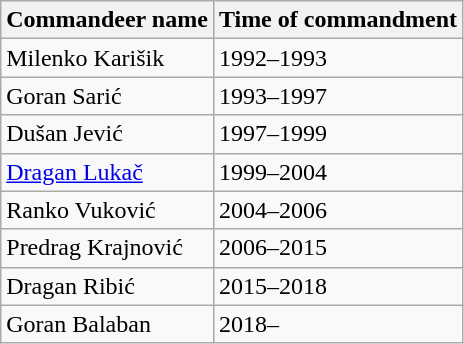<table class="wikitable">
<tr>
<th>Commandeer name</th>
<th>Time of commandment</th>
</tr>
<tr>
<td>Milenko Karišik</td>
<td>1992–1993</td>
</tr>
<tr>
<td>Goran Sarić</td>
<td>1993–1997</td>
</tr>
<tr>
<td>Dušan Jević</td>
<td>1997–1999</td>
</tr>
<tr>
<td><a href='#'>Dragan Lukač</a></td>
<td>1999–2004</td>
</tr>
<tr>
<td>Ranko Vuković</td>
<td>2004–2006</td>
</tr>
<tr>
<td>Predrag Krajnović</td>
<td>2006–2015</td>
</tr>
<tr>
<td>Dragan Ribić</td>
<td>2015–2018</td>
</tr>
<tr>
<td>Goran Balaban</td>
<td>2018–</td>
</tr>
</table>
